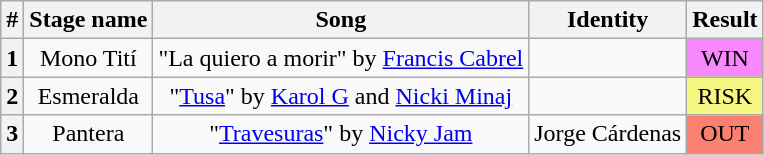<table class="wikitable plainrowheaders" style="text-align: center">
<tr>
<th>#</th>
<th>Stage name</th>
<th>Song</th>
<th>Identity</th>
<th>Result</th>
</tr>
<tr>
<th>1</th>
<td>Mono Tití</td>
<td>"La quiero a morir" by <a href='#'>Francis Cabrel</a></td>
<td></td>
<td bgcolor=#F888FD>WIN</td>
</tr>
<tr>
<th>2</th>
<td>Esmeralda</td>
<td>"<a href='#'>Tusa</a>" by <a href='#'>Karol G</a> and <a href='#'>Nicki Minaj</a></td>
<td></td>
<td bgcolor=#F3F781>RISK</td>
</tr>
<tr>
<th>3</th>
<td>Pantera</td>
<td>"<a href='#'>Travesuras</a>" by <a href='#'>Nicky Jam</a></td>
<td>Jorge Cárdenas</td>
<td bgcolor=salmon>OUT</td>
</tr>
</table>
